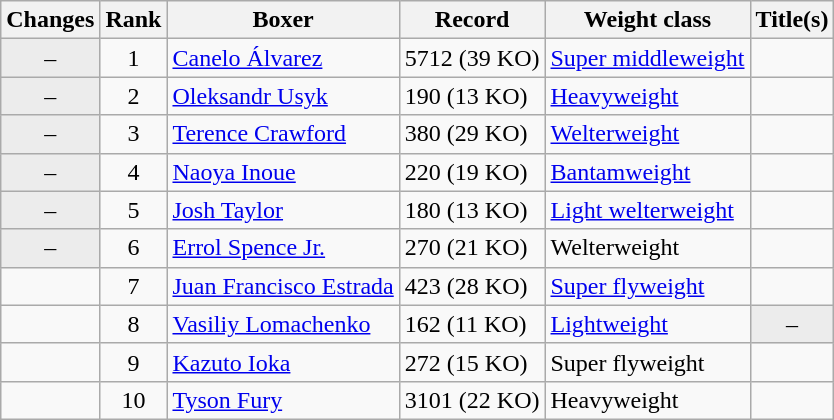<table class="wikitable ">
<tr>
<th>Changes</th>
<th>Rank</th>
<th>Boxer</th>
<th>Record</th>
<th>Weight class</th>
<th>Title(s)</th>
</tr>
<tr>
<td align=center bgcolor=#ECECEC>–</td>
<td align=center>1</td>
<td><a href='#'>Canelo Álvarez</a></td>
<td>5712 (39 KO)</td>
<td><a href='#'>Super middleweight</a></td>
<td></td>
</tr>
<tr>
<td align=center bgcolor=#ECECEC>–</td>
<td align=center>2</td>
<td><a href='#'>Oleksandr Usyk</a></td>
<td>190 (13 KO)</td>
<td><a href='#'>Heavyweight</a></td>
<td></td>
</tr>
<tr>
<td align=center bgcolor=#ECECEC>–</td>
<td align=center>3</td>
<td><a href='#'>Terence Crawford</a></td>
<td>380 (29 KO)</td>
<td><a href='#'>Welterweight</a></td>
<td></td>
</tr>
<tr>
<td align=center bgcolor=#ECECEC>–</td>
<td align=center>4</td>
<td><a href='#'>Naoya Inoue</a></td>
<td>220 (19 KO)</td>
<td><a href='#'>Bantamweight</a></td>
<td></td>
</tr>
<tr>
<td align=center bgcolor=#ECECEC>–</td>
<td align=center>5</td>
<td><a href='#'>Josh Taylor</a></td>
<td>180 (13 KO)</td>
<td><a href='#'>Light welterweight</a></td>
<td></td>
</tr>
<tr>
<td align=center bgcolor=#ECECEC>–</td>
<td align=center>6</td>
<td><a href='#'>Errol Spence Jr.</a></td>
<td>270 (21 KO)</td>
<td>Welterweight</td>
<td></td>
</tr>
<tr>
<td align=center></td>
<td align=center>7</td>
<td><a href='#'>Juan Francisco Estrada</a></td>
<td>423 (28 KO)</td>
<td><a href='#'>Super flyweight</a></td>
<td></td>
</tr>
<tr>
<td align=center></td>
<td align=center>8</td>
<td><a href='#'>Vasiliy Lomachenko</a></td>
<td>162 (11 KO)</td>
<td><a href='#'>Lightweight</a></td>
<td align=center bgcolor=#ECECEC data-sort-value="Z">–</td>
</tr>
<tr>
<td align=center></td>
<td align=center>9</td>
<td><a href='#'>Kazuto Ioka</a></td>
<td>272 (15 KO)</td>
<td>Super flyweight</td>
<td></td>
</tr>
<tr>
<td align=center></td>
<td align=center>10</td>
<td><a href='#'>Tyson Fury</a></td>
<td>3101 (22 KO)</td>
<td>Heavyweight</td>
<td></td>
</tr>
</table>
